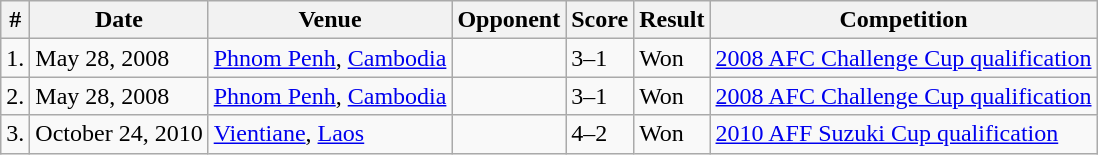<table class="wikitable">
<tr>
<th>#</th>
<th>Date</th>
<th>Venue</th>
<th>Opponent</th>
<th>Score</th>
<th>Result</th>
<th>Competition</th>
</tr>
<tr>
<td>1.</td>
<td>May 28, 2008</td>
<td><a href='#'>Phnom Penh</a>, <a href='#'>Cambodia</a></td>
<td></td>
<td>3–1</td>
<td>Won</td>
<td><a href='#'>2008 AFC Challenge Cup qualification</a></td>
</tr>
<tr>
<td>2.</td>
<td>May 28, 2008</td>
<td><a href='#'>Phnom Penh</a>, <a href='#'>Cambodia</a></td>
<td></td>
<td>3–1</td>
<td>Won</td>
<td><a href='#'>2008 AFC Challenge Cup qualification</a></td>
</tr>
<tr>
<td>3.</td>
<td>October 24, 2010</td>
<td><a href='#'>Vientiane</a>, <a href='#'>Laos</a></td>
<td></td>
<td>4–2</td>
<td>Won</td>
<td><a href='#'>2010 AFF Suzuki Cup qualification</a></td>
</tr>
</table>
